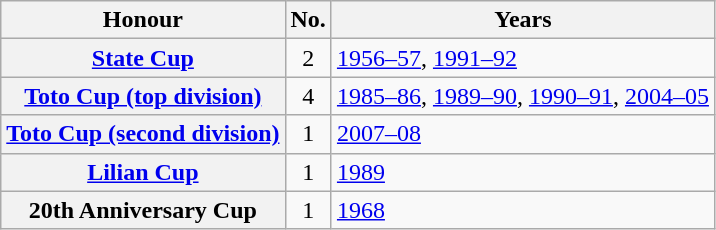<table class="wikitable plainrowheaders">
<tr>
<th scope=col>Honour</th>
<th scope=col>No.</th>
<th scope=col>Years</th>
</tr>
<tr>
<th scope=row><a href='#'>State Cup</a></th>
<td align=center>2</td>
<td><a href='#'>1956–57</a>, <a href='#'>1991–92</a></td>
</tr>
<tr>
<th scope=row><a href='#'>Toto Cup (top division)</a></th>
<td align=center>4</td>
<td><a href='#'>1985–86</a>, <a href='#'>1989–90</a>, <a href='#'>1990–91</a>, <a href='#'>2004–05</a></td>
</tr>
<tr>
<th scope=row><a href='#'>Toto Cup (second division)</a></th>
<td align=center>1</td>
<td><a href='#'>2007–08</a></td>
</tr>
<tr>
<th scope=row><a href='#'>Lilian Cup</a></th>
<td align=center>1</td>
<td><a href='#'>1989</a></td>
</tr>
<tr>
<th scope=row>20th Anniversary Cup</th>
<td align=center>1</td>
<td><a href='#'>1968</a></td>
</tr>
</table>
